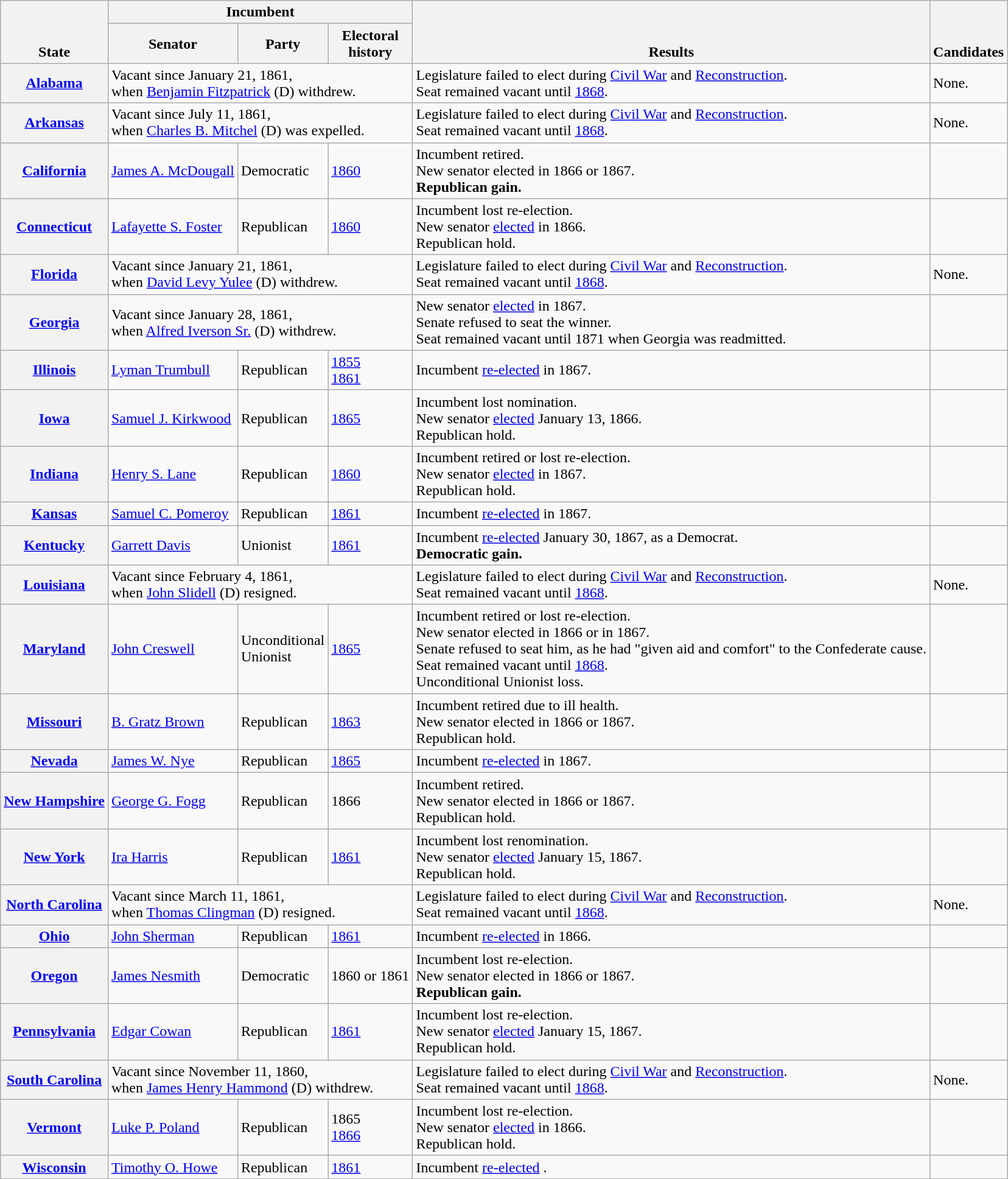<table class=wikitable>
<tr valign=bottom>
<th rowspan=2>State</th>
<th colspan=3>Incumbent</th>
<th rowspan=2>Results</th>
<th rowspan=2>Candidates</th>
</tr>
<tr>
<th>Senator</th>
<th>Party</th>
<th>Electoral<br>history</th>
</tr>
<tr>
<th><a href='#'>Alabama</a></th>
<td colspan=3>Vacant since January 21, 1861,<br>when <a href='#'>Benjamin Fitzpatrick</a> (D) withdrew.</td>
<td>Legislature failed to elect during <a href='#'>Civil War</a> and <a href='#'>Reconstruction</a>.<br>Seat remained vacant until <a href='#'>1868</a>.</td>
<td>None.</td>
</tr>
<tr>
<th><a href='#'>Arkansas</a></th>
<td colspan=3>Vacant since July 11, 1861,<br>when <a href='#'>Charles B. Mitchel</a> (D) was expelled.</td>
<td>Legislature failed to elect during <a href='#'>Civil War</a> and <a href='#'>Reconstruction</a>.<br>Seat remained vacant until <a href='#'>1868</a>.</td>
<td>None.</td>
</tr>
<tr>
<th><a href='#'>California</a></th>
<td><a href='#'>James A. McDougall</a></td>
<td>Democratic</td>
<td><a href='#'>1860</a></td>
<td>Incumbent retired.<br>New senator elected in 1866 or 1867.<br><strong>Republican gain.</strong></td>
<td nowrap></td>
</tr>
<tr>
<th><a href='#'>Connecticut</a></th>
<td><a href='#'>Lafayette S. Foster</a></td>
<td>Republican</td>
<td><a href='#'>1860</a></td>
<td>Incumbent lost re-election.<br>New senator <a href='#'>elected</a> in 1866.<br>Republican hold.</td>
<td nowrap></td>
</tr>
<tr>
<th><a href='#'>Florida</a></th>
<td colspan=3>Vacant since January 21, 1861,<br>when <a href='#'>David Levy Yulee</a> (D) withdrew.</td>
<td>Legislature failed to elect during <a href='#'>Civil War</a> and <a href='#'>Reconstruction</a>.<br>Seat remained vacant until <a href='#'>1868</a>.</td>
<td>None.</td>
</tr>
<tr>
<th><a href='#'>Georgia</a></th>
<td colspan=3>Vacant since January 28, 1861,<br>when <a href='#'>Alfred Iverson Sr.</a> (D) withdrew.</td>
<td>New senator <a href='#'>elected</a> in 1867.<br>Senate refused to seat the winner.<br>Seat remained vacant until 1871 when Georgia was readmitted.</td>
<td nowrap></td>
</tr>
<tr>
<th><a href='#'>Illinois</a></th>
<td><a href='#'>Lyman Trumbull</a></td>
<td>Republican</td>
<td><a href='#'>1855</a><br><a href='#'>1861</a></td>
<td>Incumbent <a href='#'>re-elected</a> in 1867.</td>
<td nowrap></td>
</tr>
<tr>
<th><a href='#'>Iowa</a></th>
<td><a href='#'>Samuel J. Kirkwood</a></td>
<td>Republican</td>
<td><a href='#'>1865 </a></td>
<td>Incumbent lost nomination.<br>New senator <a href='#'>elected</a> January 13, 1866.<br>Republican hold.</td>
<td nowrap></td>
</tr>
<tr>
<th><a href='#'>Indiana</a></th>
<td><a href='#'>Henry S. Lane</a></td>
<td>Republican</td>
<td><a href='#'>1860</a></td>
<td>Incumbent retired or lost re-election.<br>New senator <a href='#'>elected</a> in 1867.<br>Republican hold.</td>
<td nowrap></td>
</tr>
<tr>
<th><a href='#'>Kansas</a></th>
<td><a href='#'>Samuel C. Pomeroy</a></td>
<td>Republican</td>
<td><a href='#'>1861</a></td>
<td>Incumbent <a href='#'>re-elected</a> in 1867.</td>
<td nowrap></td>
</tr>
<tr>
<th><a href='#'>Kentucky</a></th>
<td><a href='#'>Garrett Davis</a></td>
<td>Unionist</td>
<td><a href='#'>1861 </a></td>
<td>Incumbent <a href='#'>re-elected</a> January 30, 1867, as a Democrat.<br><strong>Democratic gain.</strong></td>
<td nowrap></td>
</tr>
<tr>
<th><a href='#'>Louisiana</a></th>
<td colspan=3>Vacant since February 4, 1861,<br>when <a href='#'>John Slidell</a> (D) resigned.</td>
<td>Legislature failed to elect during <a href='#'>Civil War</a> and <a href='#'>Reconstruction</a>.<br>Seat remained vacant until <a href='#'>1868</a>.</td>
<td>None.</td>
</tr>
<tr>
<th><a href='#'>Maryland</a></th>
<td><a href='#'>John Creswell</a></td>
<td>Unconditional<br>Unionist</td>
<td><a href='#'>1865 </a></td>
<td>Incumbent retired or lost re-election.<br>New senator elected in 1866 or in 1867.<br>Senate refused to seat him, as he had "given aid and comfort" to the Confederate cause.<br>Seat remained vacant until <a href='#'>1868</a>.<br>Unconditional Unionist loss.</td>
<td nowrap></td>
</tr>
<tr>
<th><a href='#'>Missouri</a></th>
<td><a href='#'>B. Gratz Brown</a></td>
<td>Republican</td>
<td><a href='#'>1863 </a></td>
<td>Incumbent retired due to ill health.<br>New senator elected in 1866 or 1867.<br>Republican hold.</td>
<td nowrap></td>
</tr>
<tr>
<th><a href='#'>Nevada</a></th>
<td><a href='#'>James W. Nye</a></td>
<td>Republican</td>
<td><a href='#'>1865</a></td>
<td>Incumbent <a href='#'>re-elected</a> in 1867.</td>
<td nowrap></td>
</tr>
<tr>
<th><a href='#'>New Hampshire</a></th>
<td><a href='#'>George G. Fogg</a></td>
<td>Republican</td>
<td>1866 </td>
<td>Incumbent retired.<br>New senator elected in 1866 or 1867.<br>Republican hold.</td>
<td nowrap></td>
</tr>
<tr>
<th><a href='#'>New York</a></th>
<td><a href='#'>Ira Harris</a></td>
<td>Republican</td>
<td><a href='#'>1861</a></td>
<td>Incumbent lost renomination.<br>New senator <a href='#'>elected</a> January 15, 1867.<br>Republican hold.</td>
<td nowrap></td>
</tr>
<tr>
<th><a href='#'>North Carolina</a></th>
<td colspan=3>Vacant since March 11, 1861,<br>when <a href='#'>Thomas Clingman</a> (D) resigned.</td>
<td>Legislature failed to elect during <a href='#'>Civil War</a> and <a href='#'>Reconstruction</a>.<br>Seat remained vacant until <a href='#'>1868</a>.</td>
<td>None.</td>
</tr>
<tr>
<th><a href='#'>Ohio</a></th>
<td><a href='#'>John Sherman</a></td>
<td>Republican</td>
<td><a href='#'>1861 </a></td>
<td>Incumbent <a href='#'>re-elected</a> in 1866.</td>
<td nowrap></td>
</tr>
<tr>
<th><a href='#'>Oregon</a></th>
<td><a href='#'>James Nesmith</a></td>
<td>Democratic</td>
<td>1860 or 1861</td>
<td>Incumbent lost re-election.<br>New senator elected in 1866 or 1867.<br><strong>Republican gain.</strong></td>
<td nowrap></td>
</tr>
<tr>
<th><a href='#'>Pennsylvania</a></th>
<td><a href='#'>Edgar Cowan</a></td>
<td>Republican</td>
<td><a href='#'>1861</a></td>
<td>Incumbent lost re-election.<br>New senator <a href='#'>elected</a> January 15, 1867.<br>Republican hold.</td>
<td nowrap></td>
</tr>
<tr>
<th><a href='#'>South Carolina</a></th>
<td colspan=3>Vacant since November 11, 1860,<br>when <a href='#'>James Henry Hammond</a> (D) withdrew.</td>
<td>Legislature failed to elect during <a href='#'>Civil War</a> and <a href='#'>Reconstruction</a>.<br>Seat remained vacant until <a href='#'>1868</a>.</td>
<td>None.</td>
</tr>
<tr>
<th><a href='#'>Vermont</a></th>
<td><a href='#'>Luke P. Poland</a></td>
<td>Republican</td>
<td>1865 <br><a href='#'>1866</a></td>
<td>Incumbent lost re-election.<br>New senator <a href='#'>elected</a> in 1866.<br>Republican hold.</td>
<td nowrap></td>
</tr>
<tr>
<th><a href='#'>Wisconsin</a></th>
<td><a href='#'>Timothy O. Howe</a></td>
<td>Republican</td>
<td><a href='#'>1861</a></td>
<td>Incumbent <a href='#'>re-elected</a> .</td>
<td nowrap></td>
</tr>
</table>
